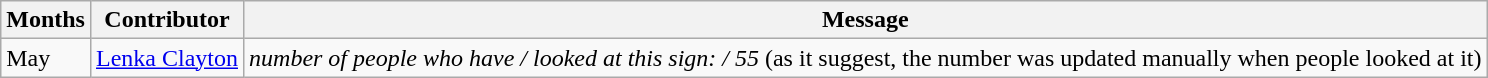<table class="wikitable">
<tr>
<th>Months</th>
<th>Contributor</th>
<th>Message</th>
</tr>
<tr>
<td>May</td>
<td><a href='#'>Lenka Clayton</a></td>
<td><em>number of people who have / looked at this sign: / 55</em> (as it suggest, the number was updated manually when people looked at it)</td>
</tr>
</table>
